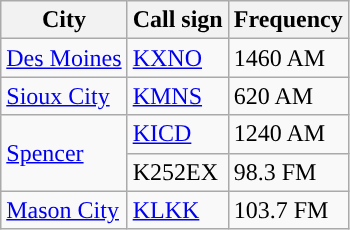<table class="wikitable">
<tr>
<th>City</th>
<th>Call sign</th>
<th>Frequency</th>
</tr>
<tr>
<td><a href='#'>Des Moines</a></td>
<td><a href='#'>KXNO</a></td>
<td>1460 AM</td>
</tr>
<tr>
<td><a href='#'>Sioux City</a></td>
<td><a href='#'>KMNS</a></td>
<td>620 AM</td>
</tr>
<tr>
<td rowspan="2"><a href='#'>Spencer</a></td>
<td><a href='#'>KICD</a></td>
<td>1240 AM</td>
</tr>
<tr>
<td>K252EX</td>
<td>98.3 FM</td>
</tr>
<tr>
<td><a href='#'>Mason City</a></td>
<td><a href='#'>KLKK</a></td>
<td>103.7 FM</td>
</tr>
</table>
